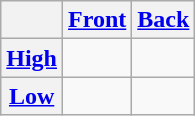<table class="wikitable" style="text-align:center">
<tr>
<th></th>
<th scope="col"><a href='#'>Front</a></th>
<th scope="col"><a href='#'>Back</a></th>
</tr>
<tr>
<th scope="row"><a href='#'>High</a></th>
<td></td>
<td></td>
</tr>
<tr>
<th scope="row"><a href='#'>Low</a></th>
<td></td>
<td></td>
</tr>
</table>
